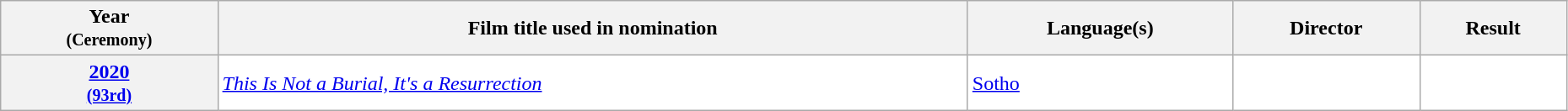<table class="wikitable sortable" width="98%" style="background:#ffffff;">
<tr>
<th>Year<br><small>(Ceremony)</small></th>
<th>Film title used in nomination</th>
<th>Language(s)</th>
<th>Director</th>
<th>Result</th>
</tr>
<tr>
<th align="center"><a href='#'>2020</a><br><small><a href='#'>(93rd)</a></small></th>
<td><em><a href='#'>This Is Not a Burial, It's a Resurrection</a></em></td>
<td><a href='#'>Sotho</a></td>
<td></td>
<td></td>
</tr>
</table>
